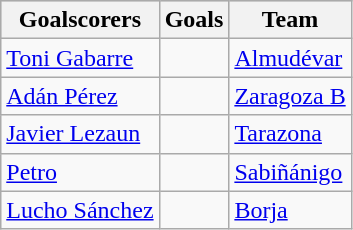<table class="wikitable sortable" class="wikitable">
<tr style="background:#ccc; text-align:center;">
<th>Goalscorers</th>
<th>Goals</th>
<th>Team</th>
</tr>
<tr>
<td> <a href='#'>Toni Gabarre</a></td>
<td></td>
<td><a href='#'>Almudévar</a></td>
</tr>
<tr>
<td> <a href='#'>Adán Pérez</a></td>
<td></td>
<td><a href='#'>Zaragoza B</a></td>
</tr>
<tr>
<td> <a href='#'>Javier Lezaun</a></td>
<td></td>
<td><a href='#'>Tarazona</a></td>
</tr>
<tr>
<td> <a href='#'>Petro</a></td>
<td></td>
<td><a href='#'>Sabiñánigo</a></td>
</tr>
<tr>
<td> <a href='#'>Lucho Sánchez</a></td>
<td></td>
<td><a href='#'>Borja</a></td>
</tr>
</table>
